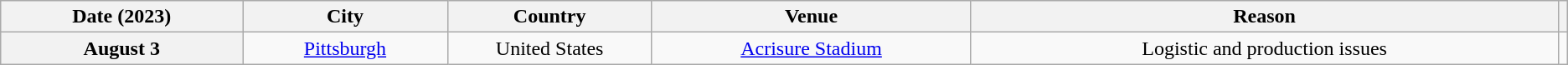<table class="wikitable plainrowheaders" style="text-align:center;">
<tr>
<th scope="col" style="width:12em;">Date (2023)</th>
<th scope="col" style="width:10em;">City</th>
<th scope="col" style="width:10em;">Country</th>
<th scope="col" style="width:16em;">Venue</th>
<th scope="col" style="width:29.95em;">Reason</th>
<th scope="col" class="unsortable"></th>
</tr>
<tr>
<th scope="row" style="text-align:center;">August 3</th>
<td><a href='#'>Pittsburgh</a></td>
<td>United States</td>
<td><a href='#'>Acrisure Stadium</a></td>
<td>Logistic and production issues</td>
<td></td>
</tr>
</table>
